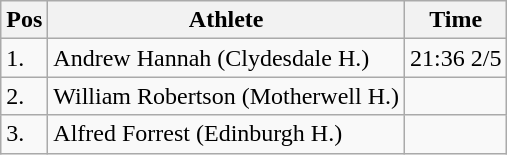<table class="wikitable">
<tr>
<th>Pos</th>
<th>Athlete</th>
<th>Time</th>
</tr>
<tr>
<td>1.</td>
<td>Andrew Hannah (Clydesdale H.)</td>
<td>21:36 2/5</td>
</tr>
<tr>
<td>2.</td>
<td>William Robertson (Motherwell H.)</td>
<td></td>
</tr>
<tr>
<td>3.</td>
<td>Alfred Forrest (Edinburgh H.)</td>
<td></td>
</tr>
</table>
